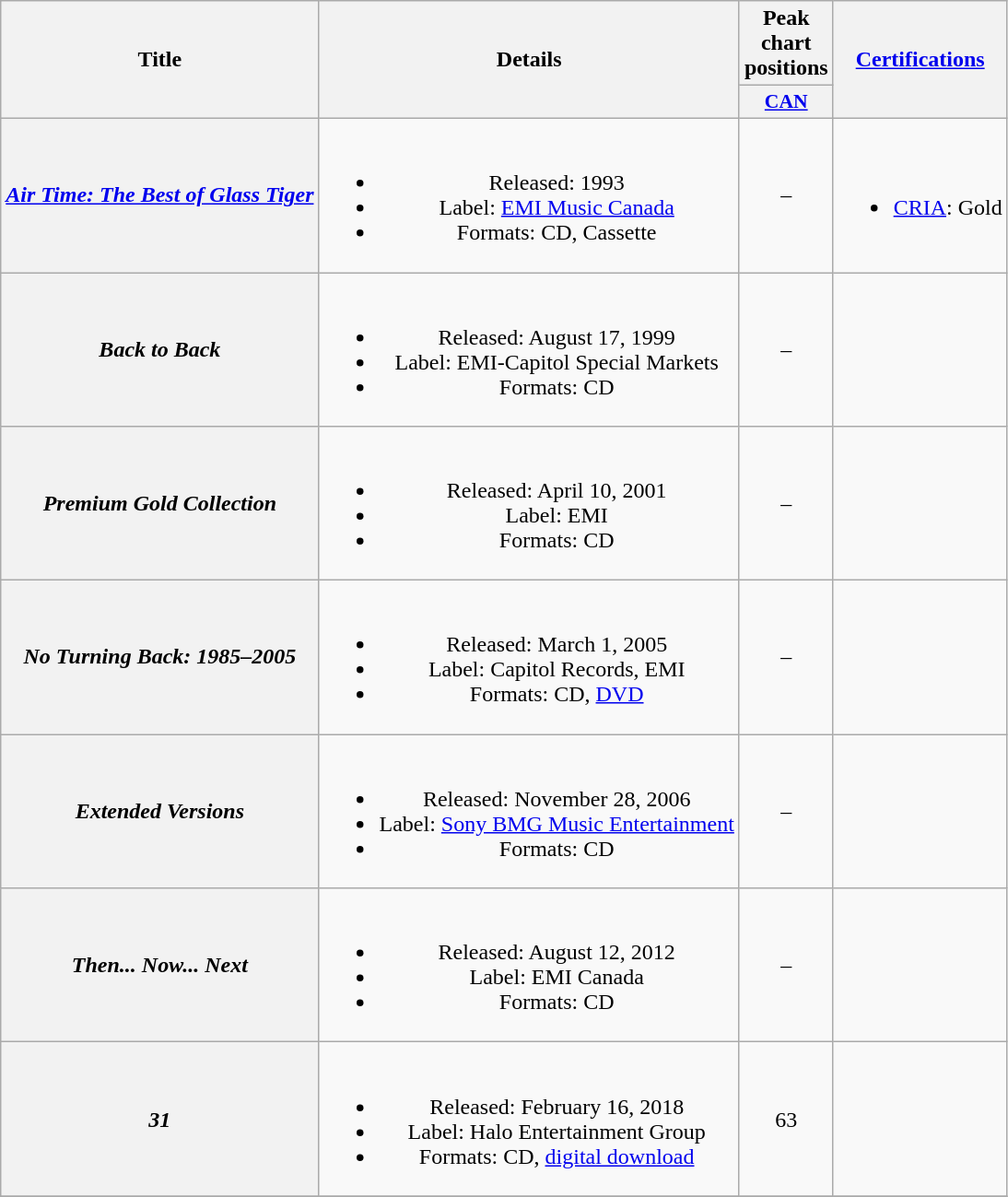<table class="wikitable plainrowheaders" style="text-align:center;">
<tr>
<th rowspan="2" scope="col">Title</th>
<th rowspan="2" scope="col">Details</th>
<th colspan="1">Peak chart positions</th>
<th rowspan="2" scope="col"><a href='#'>Certifications</a></th>
</tr>
<tr>
<th scope="col" style="width:3em;font-size:90%;"><a href='#'>CAN</a><br></th>
</tr>
<tr>
<th scope="row"><em><a href='#'>Air Time: The Best of Glass Tiger</a></em></th>
<td><br><ul><li>Released: 1993</li><li>Label: <a href='#'>EMI Music Canada</a></li><li>Formats: CD, Cassette</li></ul></td>
<td>–</td>
<td style="text-align:left;"><br><ul><li><a href='#'>CRIA</a>: Gold</li></ul></td>
</tr>
<tr>
<th scope="row"><em>Back to Back</em></th>
<td><br><ul><li>Released: August 17, 1999</li><li>Label: EMI-Capitol Special Markets</li><li>Formats: CD</li></ul></td>
<td>–</td>
<td></td>
</tr>
<tr>
<th scope="row"><em>Premium Gold Collection</em></th>
<td><br><ul><li>Released: April 10, 2001</li><li>Label: EMI</li><li>Formats: CD</li></ul></td>
<td>–</td>
<td></td>
</tr>
<tr>
<th scope="row"><em>No Turning Back: 1985–2005</em></th>
<td><br><ul><li>Released: March 1, 2005</li><li>Label: Capitol Records, EMI</li><li>Formats: CD, <a href='#'>DVD</a></li></ul></td>
<td>–</td>
<td></td>
</tr>
<tr>
<th scope="row"><em>Extended Versions</em></th>
<td><br><ul><li>Released: November 28, 2006</li><li>Label: <a href='#'>Sony BMG Music Entertainment</a></li><li>Formats: CD</li></ul></td>
<td>–</td>
<td></td>
</tr>
<tr>
<th scope="row"><em>Then... Now... Next</em></th>
<td><br><ul><li>Released: August 12, 2012</li><li>Label: EMI Canada</li><li>Formats: CD</li></ul></td>
<td>–</td>
<td></td>
</tr>
<tr>
<th scope="row"><em>31</em></th>
<td><br><ul><li>Released: February 16, 2018</li><li>Label: Halo Entertainment Group</li><li>Formats: CD, <a href='#'>digital download</a></li></ul></td>
<td>63</td>
<td></td>
</tr>
<tr>
</tr>
</table>
